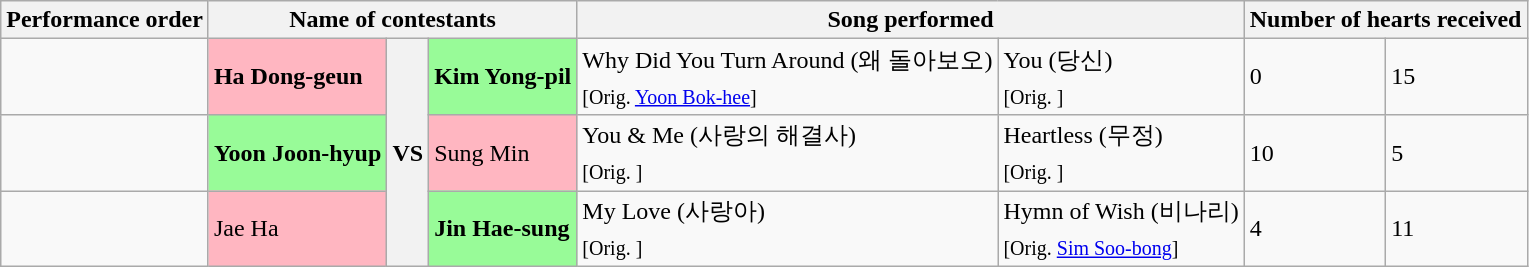<table class=wikitable>
<tr>
<th>Performance order</th>
<th colspan=3>Name of contestants</th>
<th colspan=2>Song performed</th>
<th colspan=2>Number of hearts received</th>
</tr>
<tr>
<td></td>
<td bgcolor=lightpink><strong>Ha Dong-geun</strong></td>
<th rowspan=3>VS</th>
<td bgcolor=palegreen><strong>Kim Yong-pil</strong></td>
<td>Why Did You Turn Around (왜 돌아보오)<br><sub>[Orig. <a href='#'>Yoon Bok-hee</a>]</sub></td>
<td>You (당신)<br><sub>[Orig. ]</sub></td>
<td>0</td>
<td>15</td>
</tr>
<tr>
<td></td>
<td bgcolor=palegreen><strong>Yoon Joon-hyup</strong></td>
<td bgcolor=lightpink>Sung Min</td>
<td>You & Me (사랑의 해결사)<br><sub>[Orig. ]</sub></td>
<td>Heartless (무정)<br><sub>[Orig. ]</sub></td>
<td>10</td>
<td>5</td>
</tr>
<tr>
<td></td>
<td bgcolor=lightpink>Jae Ha</td>
<td bgcolor=palegreen><strong>Jin Hae-sung</strong></td>
<td>My Love (사랑아)<br><sub>[Orig. ]</sub></td>
<td>Hymn of Wish (비나리)<br><sub>[Orig. <a href='#'>Sim Soo-bong</a>]</sub></td>
<td>4</td>
<td>11</td>
</tr>
</table>
